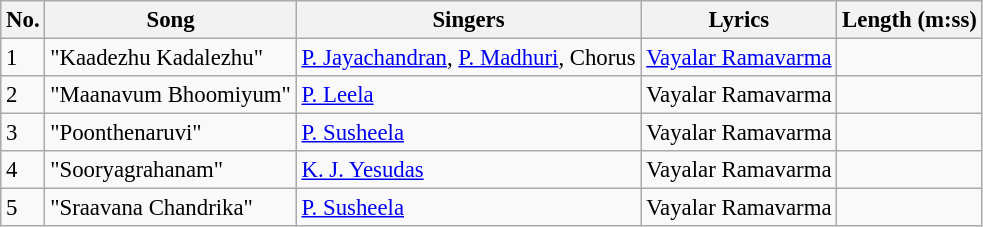<table class="wikitable" style="font-size:95%;">
<tr>
<th>No.</th>
<th>Song</th>
<th>Singers</th>
<th>Lyrics</th>
<th>Length (m:ss)</th>
</tr>
<tr>
<td>1</td>
<td>"Kaadezhu Kadalezhu"</td>
<td><a href='#'>P. Jayachandran</a>, <a href='#'>P. Madhuri</a>, Chorus</td>
<td><a href='#'>Vayalar Ramavarma</a></td>
<td></td>
</tr>
<tr>
<td>2</td>
<td>"Maanavum Bhoomiyum"</td>
<td><a href='#'>P. Leela</a></td>
<td>Vayalar Ramavarma</td>
<td></td>
</tr>
<tr>
<td>3</td>
<td>"Poonthenaruvi"</td>
<td><a href='#'>P. Susheela</a></td>
<td>Vayalar Ramavarma</td>
<td></td>
</tr>
<tr>
<td>4</td>
<td>"Sooryagrahanam"</td>
<td><a href='#'>K. J. Yesudas</a></td>
<td>Vayalar Ramavarma</td>
<td></td>
</tr>
<tr>
<td>5</td>
<td>"Sraavana Chandrika"</td>
<td><a href='#'>P. Susheela</a></td>
<td>Vayalar Ramavarma</td>
<td></td>
</tr>
</table>
